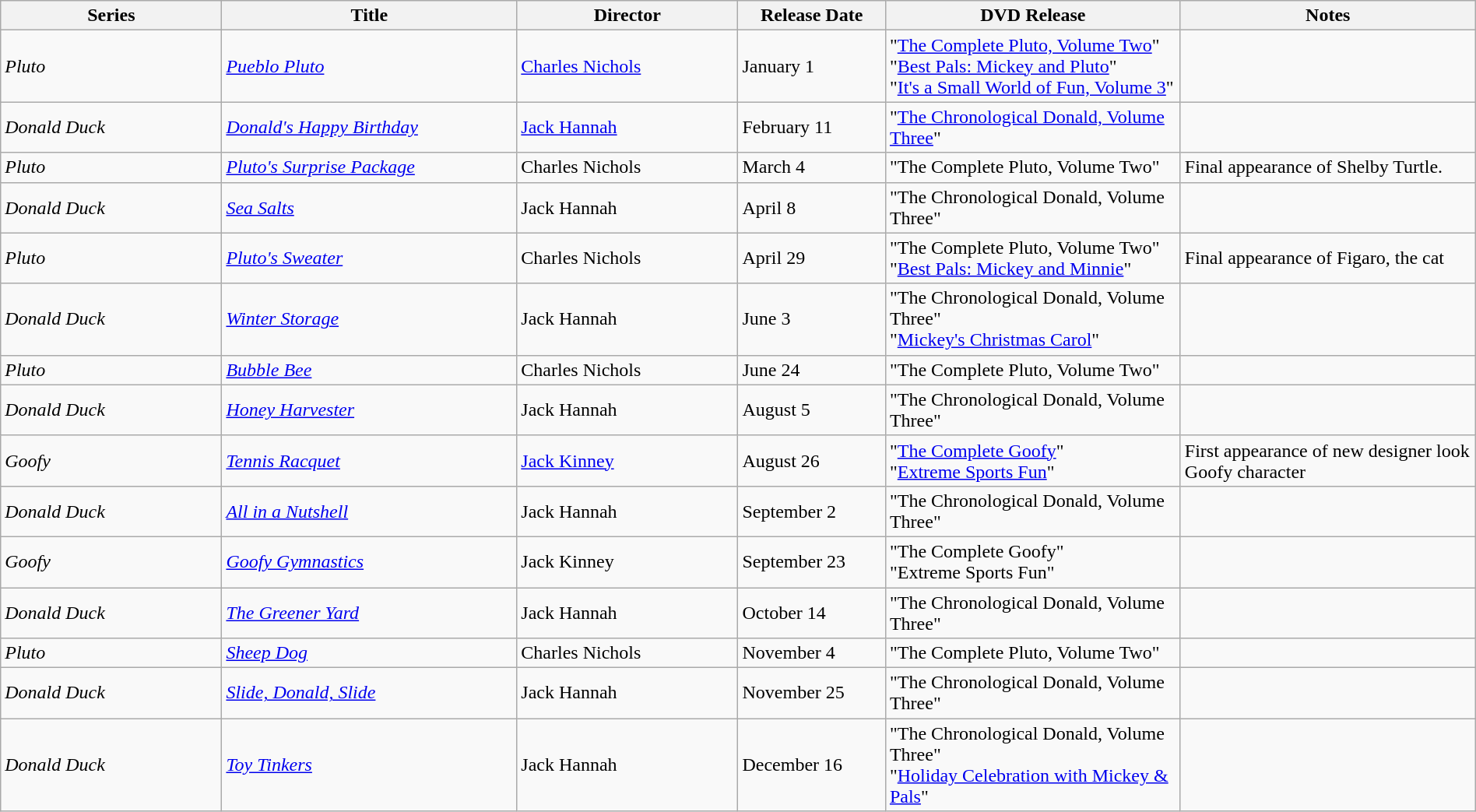<table class="wikitable" style="width:100%;">
<tr>
<th style="width:15%;">Series</th>
<th style="width:20%;">Title</th>
<th style="width:15%;">Director</th>
<th style="width:10%;">Release Date</th>
<th style="width:20%;">DVD Release</th>
<th style="width:20%;">Notes</th>
</tr>
<tr>
<td><em>Pluto</em></td>
<td><em><a href='#'>Pueblo Pluto</a></em></td>
<td><a href='#'>Charles Nichols</a></td>
<td>January 1</td>
<td>"<a href='#'>The Complete Pluto, Volume Two</a>" <br>"<a href='#'>Best Pals: Mickey and Pluto</a>" <br>"<a href='#'>It's a Small World of Fun, Volume 3</a>"</td>
<td></td>
</tr>
<tr>
<td><em>Donald Duck</em></td>
<td><em><a href='#'>Donald's Happy Birthday</a></em></td>
<td><a href='#'>Jack Hannah</a></td>
<td>February 11</td>
<td>"<a href='#'>The Chronological Donald, Volume Three</a>"</td>
<td></td>
</tr>
<tr>
<td><em>Pluto</em></td>
<td><em><a href='#'>Pluto's Surprise Package</a></em></td>
<td>Charles Nichols</td>
<td>March 4</td>
<td>"The Complete Pluto, Volume Two"</td>
<td>Final appearance of Shelby Turtle.</td>
</tr>
<tr>
<td><em>Donald Duck</em></td>
<td><em><a href='#'>Sea Salts</a></em></td>
<td>Jack Hannah</td>
<td>April 8</td>
<td>"The Chronological Donald, Volume Three"</td>
<td></td>
</tr>
<tr>
<td><em>Pluto</em></td>
<td><em><a href='#'>Pluto's Sweater</a></em></td>
<td>Charles Nichols</td>
<td>April 29</td>
<td>"The Complete Pluto, Volume Two" <br>"<a href='#'>Best Pals: Mickey and Minnie</a>"</td>
<td>Final appearance of Figaro, the cat</td>
</tr>
<tr>
<td><em>Donald Duck</em></td>
<td><em><a href='#'>Winter Storage</a></em></td>
<td>Jack Hannah</td>
<td>June 3</td>
<td>"The Chronological Donald, Volume Three" <br> "<a href='#'>Mickey's Christmas Carol</a>"</td>
<td></td>
</tr>
<tr>
<td><em>Pluto</em></td>
<td><em><a href='#'>Bubble Bee</a></em></td>
<td>Charles Nichols</td>
<td>June 24</td>
<td>"The Complete Pluto, Volume Two"</td>
<td></td>
</tr>
<tr>
<td><em>Donald Duck</em></td>
<td><em><a href='#'>Honey Harvester</a></em></td>
<td>Jack Hannah</td>
<td>August 5</td>
<td>"The Chronological Donald, Volume Three"</td>
<td></td>
</tr>
<tr>
<td><em>Goofy</em></td>
<td><em><a href='#'>Tennis Racquet</a></em></td>
<td><a href='#'>Jack Kinney</a></td>
<td>August 26</td>
<td>"<a href='#'>The Complete Goofy</a>" <br>"<a href='#'>Extreme Sports Fun</a>"</td>
<td>First appearance of new designer look Goofy character</td>
</tr>
<tr>
<td><em>Donald Duck</em></td>
<td><em><a href='#'>All in a Nutshell</a></em></td>
<td>Jack Hannah</td>
<td>September 2</td>
<td>"The Chronological Donald, Volume Three"</td>
<td></td>
</tr>
<tr>
<td><em>Goofy</em></td>
<td><em><a href='#'>Goofy Gymnastics</a></em></td>
<td>Jack Kinney</td>
<td>September 23</td>
<td>"The Complete Goofy" <br>"Extreme Sports Fun"</td>
<td></td>
</tr>
<tr>
<td><em>Donald Duck</em></td>
<td><em><a href='#'>The Greener Yard</a></em></td>
<td>Jack Hannah</td>
<td>October 14</td>
<td>"The Chronological Donald, Volume Three"</td>
<td></td>
</tr>
<tr>
<td><em>Pluto</em></td>
<td><em><a href='#'>Sheep Dog</a></em></td>
<td>Charles Nichols</td>
<td>November 4</td>
<td>"The Complete Pluto, Volume Two"</td>
<td></td>
</tr>
<tr>
<td><em>Donald Duck</em></td>
<td><em><a href='#'>Slide, Donald, Slide</a></em></td>
<td>Jack Hannah</td>
<td>November 25</td>
<td>"The Chronological Donald, Volume Three"</td>
<td></td>
</tr>
<tr>
<td><em>Donald Duck</em></td>
<td><em><a href='#'>Toy Tinkers</a></em> </td>
<td>Jack Hannah</td>
<td>December 16</td>
<td>"The Chronological Donald, Volume Three" <br>"<a href='#'>Holiday Celebration with Mickey & Pals</a>"</td>
<td></td>
</tr>
</table>
